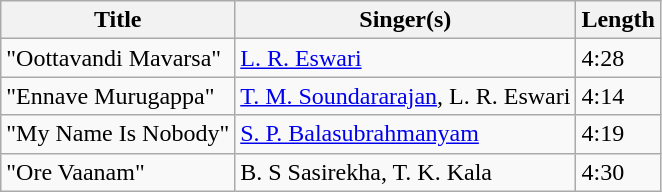<table class="wikitable">
<tr>
<th>Title</th>
<th>Singer(s)</th>
<th>Length</th>
</tr>
<tr>
<td>"Oottavandi Mavarsa"</td>
<td><a href='#'>L. R. Eswari</a></td>
<td>4:28</td>
</tr>
<tr>
<td>"Ennave Murugappa"</td>
<td><a href='#'>T. M. Soundararajan</a>, L. R. Eswari</td>
<td>4:14</td>
</tr>
<tr>
<td>"My Name Is Nobody"</td>
<td><a href='#'>S. P. Balasubrahmanyam</a></td>
<td>4:19</td>
</tr>
<tr>
<td>"Ore Vaanam"</td>
<td>B. S Sasirekha, T. K. Kala</td>
<td>4:30</td>
</tr>
</table>
